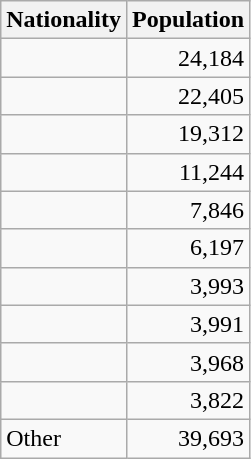<table class="wikitable floatright">
<tr>
<th>Nationality</th>
<th>Population</th>
</tr>
<tr>
<td></td>
<td align="right">24,184</td>
</tr>
<tr>
<td></td>
<td align="right">22,405</td>
</tr>
<tr>
<td></td>
<td align="right">19,312</td>
</tr>
<tr>
<td></td>
<td align="right">11,244</td>
</tr>
<tr>
<td></td>
<td align="right">7,846</td>
</tr>
<tr>
<td></td>
<td align="right">6,197</td>
</tr>
<tr>
<td></td>
<td align="right">3,993</td>
</tr>
<tr>
<td></td>
<td align="right">3,991</td>
</tr>
<tr>
<td></td>
<td align="right">3,968</td>
</tr>
<tr>
<td></td>
<td align="right">3,822</td>
</tr>
<tr>
<td>Other</td>
<td align=right>39,693</td>
</tr>
</table>
